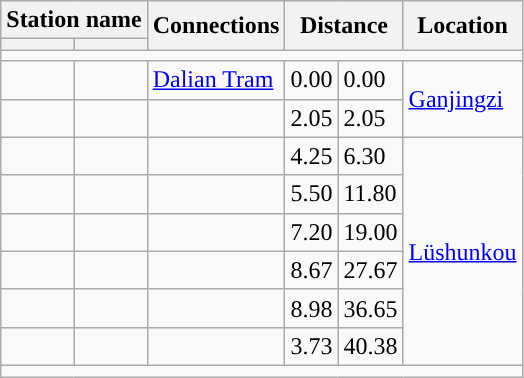<table class="wikitable">
<tr>
<th colspan="2">Station name</th>
<th rowspan="2">Connections</th>
<th colspan="2" rowspan="2">Distance<br></th>
<th rowspan="2">Location</th>
</tr>
<tr>
<th></th>
<th></th>
</tr>
<tr style="background:#">
<td colspan = "6"></td>
</tr>
<tr>
<td></td>
<td></td>
<td>  <a href='#'>Dalian Tram</a></td>
<td>0.00</td>
<td>0.00</td>
<td rowspan="2"><a href='#'>Ganjingzi</a></td>
</tr>
<tr>
<td></td>
<td></td>
<td></td>
<td>2.05</td>
<td>2.05</td>
</tr>
<tr>
<td></td>
<td></td>
<td></td>
<td>4.25</td>
<td>6.30</td>
<td rowspan="6"><a href='#'>Lüshunkou</a></td>
</tr>
<tr>
<td></td>
<td></td>
<td></td>
<td>5.50</td>
<td>11.80</td>
</tr>
<tr>
<td></td>
<td></td>
<td></td>
<td>7.20</td>
<td>19.00</td>
</tr>
<tr>
<td></td>
<td></td>
<td></td>
<td>8.67</td>
<td>27.67</td>
</tr>
<tr>
<td></td>
<td></td>
<td></td>
<td>8.98</td>
<td>36.65</td>
</tr>
<tr>
<td></td>
<td></td>
<td></td>
<td>3.73</td>
<td>40.38</td>
</tr>
<tr style="background:#">
<td colspan = "6"></td>
</tr>
</table>
